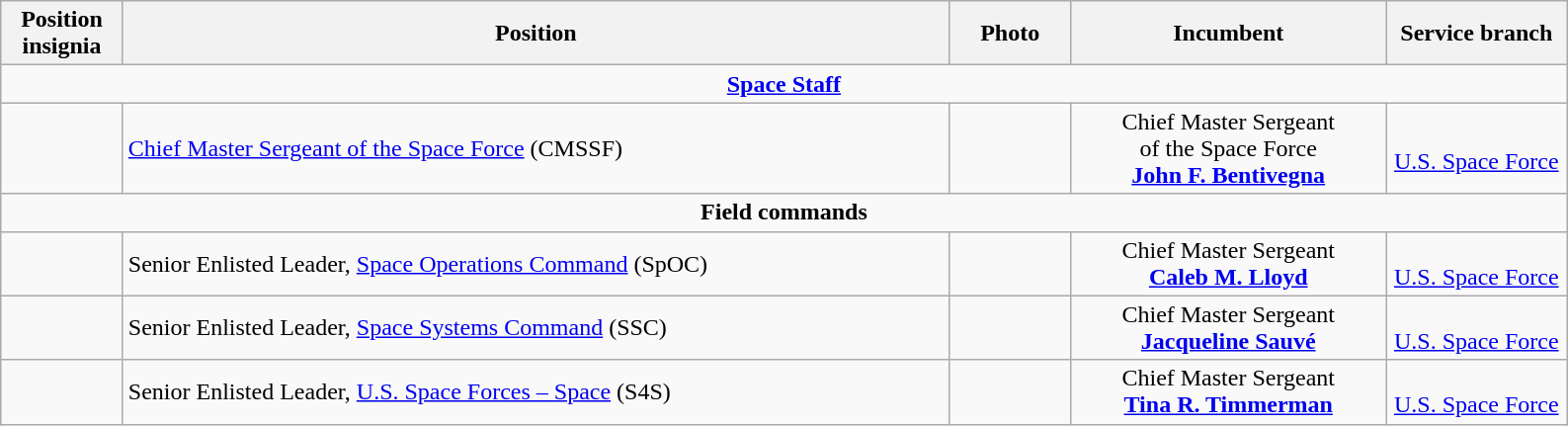<table class="wikitable">
<tr>
<th width="75" style="text-align:center">Position insignia</th>
<th width="550" style="text-align:center">Position</th>
<th width="75" style="text-align:center">Photo</th>
<th width="205" style="text-align:center">Incumbent</th>
<th width="115" style="text-align:center">Service branch</th>
</tr>
<tr>
<td colspan="5" style="text-align:center"><strong><a href='#'>Space Staff</a></strong></td>
</tr>
<tr>
<td></td>
<td><a href='#'>Chief Master Sergeant of the Space Force</a> (CMSSF)</td>
<td></td>
<td style="text-align:center">Chief Master Sergeant<br>of the Space Force<br><strong><a href='#'>John F. Bentivegna</a></strong></td>
<td style="text-align:center"><br><a href='#'>U.S. Space Force</a></td>
</tr>
<tr>
<td colspan="5" style="text-align:center"><strong>Field commands</strong></td>
</tr>
<tr>
<td></td>
<td>Senior Enlisted Leader, <a href='#'>Space Operations Command</a> (SpOC)</td>
<td></td>
<td style="text-align:center">Chief Master Sergeant<br><strong><a href='#'>Caleb M. Lloyd</a></strong></td>
<td style="text-align:center"><br><a href='#'>U.S. Space Force</a></td>
</tr>
<tr>
<td></td>
<td>Senior Enlisted Leader, <a href='#'>Space Systems Command</a> (SSC)</td>
<td></td>
<td style="text-align:center">Chief Master Sergeant<br><strong><a href='#'>Jacqueline Sauvé</a></strong></td>
<td style="text-align:center"><br><a href='#'>U.S. Space Force</a></td>
</tr>
<tr>
<td></td>
<td>Senior Enlisted Leader, <a href='#'>U.S. Space Forces – Space</a> (S4S)</td>
<td></td>
<td style="text-align:center">Chief Master Sergeant<br><strong><a href='#'>Tina R. Timmerman</a></strong></td>
<td style="text-align:center"><br><a href='#'>U.S. Space Force</a></td>
</tr>
</table>
